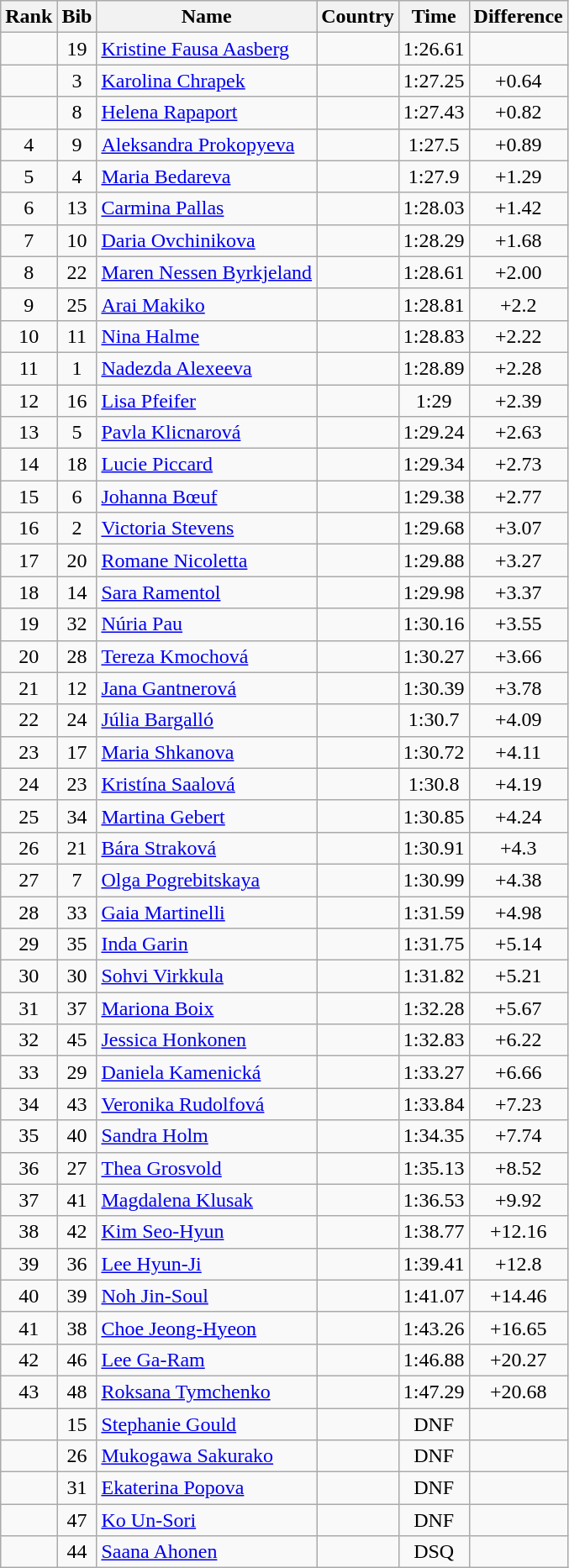<table class="wikitable sortable" style="text-align:center">
<tr>
<th>Rank</th>
<th>Bib</th>
<th>Name</th>
<th>Country</th>
<th>Time</th>
<th>Difference</th>
</tr>
<tr>
<td></td>
<td>19</td>
<td align=left><a href='#'>Kristine Fausa Aasberg</a></td>
<td align=left></td>
<td>1:26.61</td>
<td></td>
</tr>
<tr>
<td></td>
<td>3</td>
<td align=left><a href='#'>Karolina Chrapek</a></td>
<td align=left></td>
<td>1:27.25</td>
<td>+0.64</td>
</tr>
<tr>
<td></td>
<td>8</td>
<td align=left><a href='#'>Helena Rapaport</a></td>
<td align=left></td>
<td>1:27.43</td>
<td>+0.82</td>
</tr>
<tr>
<td>4</td>
<td>9</td>
<td align=left><a href='#'>Aleksandra Prokopyeva</a></td>
<td align=left></td>
<td>1:27.5</td>
<td>+0.89</td>
</tr>
<tr>
<td>5</td>
<td>4</td>
<td align=left><a href='#'>Maria Bedareva</a></td>
<td align=left></td>
<td>1:27.9</td>
<td>+1.29</td>
</tr>
<tr>
<td>6</td>
<td>13</td>
<td align=left><a href='#'>Carmina Pallas</a></td>
<td align=left></td>
<td>1:28.03</td>
<td>+1.42</td>
</tr>
<tr>
<td>7</td>
<td>10</td>
<td align=left><a href='#'>Daria Ovchinikova</a></td>
<td align=left></td>
<td>1:28.29</td>
<td>+1.68</td>
</tr>
<tr>
<td>8</td>
<td>22</td>
<td align=left><a href='#'>Maren Nessen Byrkjeland</a></td>
<td align=left></td>
<td>1:28.61</td>
<td>+2.00</td>
</tr>
<tr>
<td>9</td>
<td>25</td>
<td align=left><a href='#'>Arai Makiko</a></td>
<td align=left></td>
<td>1:28.81</td>
<td>+2.2</td>
</tr>
<tr>
<td>10</td>
<td>11</td>
<td align=left><a href='#'>Nina Halme</a></td>
<td align=left></td>
<td>1:28.83</td>
<td>+2.22</td>
</tr>
<tr>
<td>11</td>
<td>1</td>
<td align=left><a href='#'>Nadezda Alexeeva</a></td>
<td align=left></td>
<td>1:28.89</td>
<td>+2.28</td>
</tr>
<tr>
<td>12</td>
<td>16</td>
<td align=left><a href='#'>Lisa Pfeifer</a></td>
<td align=left></td>
<td>1:29</td>
<td>+2.39</td>
</tr>
<tr>
<td>13</td>
<td>5</td>
<td align=left><a href='#'>Pavla Klicnarová</a></td>
<td align=left></td>
<td>1:29.24</td>
<td>+2.63</td>
</tr>
<tr>
<td>14</td>
<td>18</td>
<td align=left><a href='#'>Lucie Piccard</a></td>
<td align=left></td>
<td>1:29.34</td>
<td>+2.73</td>
</tr>
<tr>
<td>15</td>
<td>6</td>
<td align=left><a href='#'>Johanna Bœuf</a></td>
<td align=left></td>
<td>1:29.38</td>
<td>+2.77</td>
</tr>
<tr>
<td>16</td>
<td>2</td>
<td align=left><a href='#'>Victoria Stevens</a></td>
<td align=left></td>
<td>1:29.68</td>
<td>+3.07</td>
</tr>
<tr>
<td>17</td>
<td>20</td>
<td align=left><a href='#'>Romane Nicoletta</a></td>
<td align=left></td>
<td>1:29.88</td>
<td>+3.27</td>
</tr>
<tr>
<td>18</td>
<td>14</td>
<td align=left><a href='#'>Sara Ramentol</a></td>
<td align=left></td>
<td>1:29.98</td>
<td>+3.37</td>
</tr>
<tr>
<td>19</td>
<td>32</td>
<td align=left><a href='#'>Núria Pau</a></td>
<td align=left></td>
<td>1:30.16</td>
<td>+3.55</td>
</tr>
<tr>
<td>20</td>
<td>28</td>
<td align=left><a href='#'>Tereza Kmochová</a></td>
<td align=left></td>
<td>1:30.27</td>
<td>+3.66</td>
</tr>
<tr>
<td>21</td>
<td>12</td>
<td align=left><a href='#'>Jana Gantnerová</a></td>
<td align=left></td>
<td>1:30.39</td>
<td>+3.78</td>
</tr>
<tr>
<td>22</td>
<td>24</td>
<td align=left><a href='#'>Júlia Bargalló</a></td>
<td align=left></td>
<td>1:30.7</td>
<td>+4.09</td>
</tr>
<tr>
<td>23</td>
<td>17</td>
<td align=left><a href='#'>Maria Shkanova</a></td>
<td align=left></td>
<td>1:30.72</td>
<td>+4.11</td>
</tr>
<tr>
<td>24</td>
<td>23</td>
<td align=left><a href='#'>Kristína Saalová</a></td>
<td align=left></td>
<td>1:30.8</td>
<td>+4.19</td>
</tr>
<tr>
<td>25</td>
<td>34</td>
<td align=left><a href='#'>Martina Gebert</a></td>
<td align=left></td>
<td>1:30.85</td>
<td>+4.24</td>
</tr>
<tr>
<td>26</td>
<td>21</td>
<td align=left><a href='#'>Bára Straková</a></td>
<td align=left></td>
<td>1:30.91</td>
<td>+4.3</td>
</tr>
<tr>
<td>27</td>
<td>7</td>
<td align=left><a href='#'>Olga Pogrebitskaya</a></td>
<td align=left></td>
<td>1:30.99</td>
<td>+4.38</td>
</tr>
<tr>
<td>28</td>
<td>33</td>
<td align=left><a href='#'>Gaia Martinelli</a></td>
<td align=left></td>
<td>1:31.59</td>
<td>+4.98</td>
</tr>
<tr>
<td>29</td>
<td>35</td>
<td align=left><a href='#'>Inda Garin</a></td>
<td align=left></td>
<td>1:31.75</td>
<td>+5.14</td>
</tr>
<tr>
<td>30</td>
<td>30</td>
<td align=left><a href='#'>Sohvi Virkkula</a></td>
<td align=left></td>
<td>1:31.82</td>
<td>+5.21</td>
</tr>
<tr>
<td>31</td>
<td>37</td>
<td align=left><a href='#'>Mariona Boix</a></td>
<td align=left></td>
<td>1:32.28</td>
<td>+5.67</td>
</tr>
<tr>
<td>32</td>
<td>45</td>
<td align=left><a href='#'>Jessica Honkonen</a></td>
<td align=left></td>
<td>1:32.83</td>
<td>+6.22</td>
</tr>
<tr>
<td>33</td>
<td>29</td>
<td align=left><a href='#'>Daniela Kamenická</a></td>
<td align=left></td>
<td>1:33.27</td>
<td>+6.66</td>
</tr>
<tr>
<td>34</td>
<td>43</td>
<td align=left><a href='#'>Veronika Rudolfová</a></td>
<td align=left></td>
<td>1:33.84</td>
<td>+7.23</td>
</tr>
<tr>
<td>35</td>
<td>40</td>
<td align=left><a href='#'>Sandra Holm</a></td>
<td align=left></td>
<td>1:34.35</td>
<td>+7.74</td>
</tr>
<tr>
<td>36</td>
<td>27</td>
<td align=left><a href='#'>Thea Grosvold</a></td>
<td align=left></td>
<td>1:35.13</td>
<td>+8.52</td>
</tr>
<tr>
<td>37</td>
<td>41</td>
<td align=left><a href='#'>Magdalena Klusak</a></td>
<td align=left></td>
<td>1:36.53</td>
<td>+9.92</td>
</tr>
<tr>
<td>38</td>
<td>42</td>
<td align=left><a href='#'>Kim Seo-Hyun</a></td>
<td align=left></td>
<td>1:38.77</td>
<td>+12.16</td>
</tr>
<tr>
<td>39</td>
<td>36</td>
<td align=left><a href='#'>Lee Hyun-Ji</a></td>
<td align=left></td>
<td>1:39.41</td>
<td>+12.8</td>
</tr>
<tr>
<td>40</td>
<td>39</td>
<td align=left><a href='#'>Noh Jin-Soul</a></td>
<td align=left></td>
<td>1:41.07</td>
<td>+14.46</td>
</tr>
<tr>
<td>41</td>
<td>38</td>
<td align=left><a href='#'>Choe Jeong-Hyeon</a></td>
<td align=left></td>
<td>1:43.26</td>
<td>+16.65</td>
</tr>
<tr>
<td>42</td>
<td>46</td>
<td align=left><a href='#'>Lee Ga-Ram</a></td>
<td align=left></td>
<td>1:46.88</td>
<td>+20.27</td>
</tr>
<tr>
<td>43</td>
<td>48</td>
<td align=left><a href='#'>Roksana Tymchenko</a></td>
<td align=left></td>
<td>1:47.29</td>
<td>+20.68</td>
</tr>
<tr>
<td></td>
<td>15</td>
<td align=left><a href='#'>Stephanie Gould</a></td>
<td align=left></td>
<td>DNF</td>
<td></td>
</tr>
<tr>
<td></td>
<td>26</td>
<td align=left><a href='#'>Mukogawa Sakurako</a></td>
<td align=left></td>
<td>DNF</td>
<td></td>
</tr>
<tr>
<td></td>
<td>31</td>
<td align=left><a href='#'>Ekaterina Popova</a></td>
<td align=left></td>
<td>DNF</td>
<td></td>
</tr>
<tr>
<td></td>
<td>47</td>
<td align=left><a href='#'>Ko Un-Sori</a></td>
<td align=left></td>
<td>DNF</td>
<td></td>
</tr>
<tr>
<td></td>
<td>44</td>
<td align=left><a href='#'>Saana Ahonen</a></td>
<td align=left></td>
<td>DSQ</td>
<td></td>
</tr>
</table>
